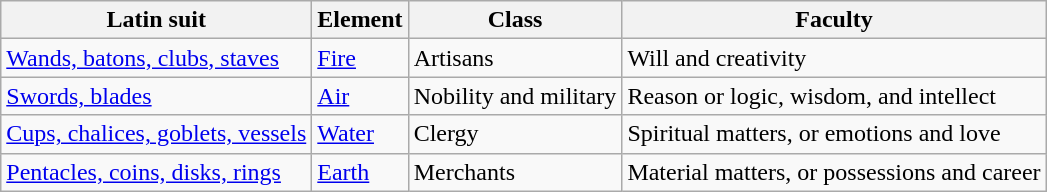<table class="wikitable">
<tr>
<th>Latin suit</th>
<th>Element</th>
<th>Class</th>
<th>Faculty</th>
</tr>
<tr>
<td><a href='#'>Wands, batons, clubs, staves</a></td>
<td><a href='#'>Fire</a></td>
<td>Artisans</td>
<td>Will and creativity</td>
</tr>
<tr>
<td><a href='#'>Swords, blades</a></td>
<td><a href='#'>Air</a></td>
<td>Nobility and military</td>
<td>Reason or logic, wisdom, and intellect</td>
</tr>
<tr>
<td><a href='#'>Cups, chalices, goblets, vessels</a></td>
<td><a href='#'>Water</a></td>
<td>Clergy</td>
<td>Spiritual matters, or emotions and love</td>
</tr>
<tr>
<td><a href='#'>Pentacles, coins, disks, rings</a></td>
<td><a href='#'>Earth</a></td>
<td>Merchants</td>
<td>Material matters, or possessions and career</td>
</tr>
</table>
